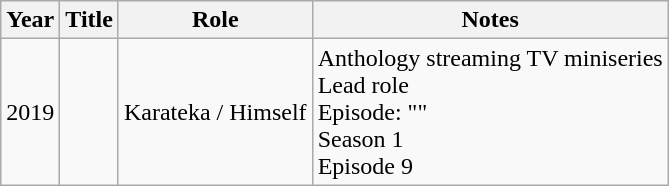<table class="wikitable sortable">
<tr>
<th>Year</th>
<th>Title</th>
<th>Role</th>
<th class="unsortable">Notes</th>
</tr>
<tr>
<td>2019</td>
<td><em></em></td>
<td>Karateka / Himself</td>
<td>Anthology streaming TV miniseries<br>Lead role<br>Episode: ""<br>Season 1<br>Episode 9</td>
</tr>
</table>
